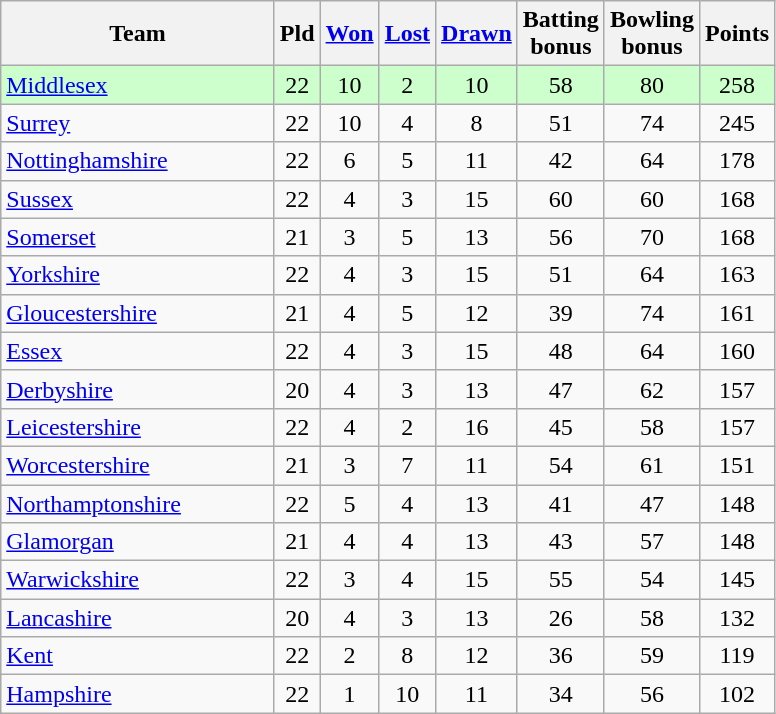<table class="wikitable" style="text-align:center;">
<tr>
<th width=175>Team</th>
<th width=20 abbr="Played">Pld</th>
<th width=20 abbr="Won"><a href='#'>Won</a></th>
<th width=20 abbr="Lost"><a href='#'>Lost</a></th>
<th width=20 abbr="Drawn"><a href='#'>Drawn</a></th>
<th width=20 abbr="Bonus points">Batting bonus</th>
<th width=20 abbr="Bonus points">Bowling bonus</th>
<th width=20 abbr="Points">Points</th>
</tr>
<tr style="background:#ccffcc;">
<td style="text-align:left;"><a href='#'>Middlesex</a></td>
<td>22</td>
<td>10</td>
<td>2</td>
<td>10</td>
<td>58</td>
<td>80</td>
<td>258</td>
</tr>
<tr>
<td style="text-align:left;"><a href='#'>Surrey</a></td>
<td>22</td>
<td>10</td>
<td>4</td>
<td>8</td>
<td>51</td>
<td>74</td>
<td>245</td>
</tr>
<tr>
<td style="text-align:left;"><a href='#'>Nottinghamshire</a></td>
<td>22</td>
<td>6</td>
<td>5</td>
<td>11</td>
<td>42</td>
<td>64</td>
<td>178</td>
</tr>
<tr>
<td style="text-align:left;"><a href='#'>Sussex</a></td>
<td>22</td>
<td>4</td>
<td>3</td>
<td>15</td>
<td>60</td>
<td>60</td>
<td>168</td>
</tr>
<tr>
<td style="text-align:left;"><a href='#'>Somerset</a></td>
<td>21</td>
<td>3</td>
<td>5</td>
<td>13</td>
<td>56</td>
<td>70</td>
<td>168</td>
</tr>
<tr>
<td style="text-align:left;"><a href='#'>Yorkshire</a></td>
<td>22</td>
<td>4</td>
<td>3</td>
<td>15</td>
<td>51</td>
<td>64</td>
<td>163</td>
</tr>
<tr>
<td style="text-align:left;"><a href='#'>Gloucestershire</a></td>
<td>21</td>
<td>4</td>
<td>5</td>
<td>12</td>
<td>39</td>
<td>74</td>
<td>161</td>
</tr>
<tr>
<td style="text-align:left;"><a href='#'>Essex</a></td>
<td>22</td>
<td>4</td>
<td>3</td>
<td>15</td>
<td>48</td>
<td>64</td>
<td>160</td>
</tr>
<tr>
<td style="text-align:left;"><a href='#'>Derbyshire</a></td>
<td>20</td>
<td>4</td>
<td>3</td>
<td>13</td>
<td>47</td>
<td>62</td>
<td>157</td>
</tr>
<tr>
<td style="text-align:left;"><a href='#'>Leicestershire</a></td>
<td>22</td>
<td>4</td>
<td>2</td>
<td>16</td>
<td>45</td>
<td>58</td>
<td>157</td>
</tr>
<tr>
<td style="text-align:left;"><a href='#'>Worcestershire</a></td>
<td>21</td>
<td>3</td>
<td>7</td>
<td>11</td>
<td>54</td>
<td>61</td>
<td>151</td>
</tr>
<tr>
<td style="text-align:left;"><a href='#'>Northamptonshire</a></td>
<td>22</td>
<td>5</td>
<td>4</td>
<td>13</td>
<td>41</td>
<td>47</td>
<td>148</td>
</tr>
<tr>
<td style="text-align:left;"><a href='#'>Glamorgan</a></td>
<td>21</td>
<td>4</td>
<td>4</td>
<td>13</td>
<td>43</td>
<td>57</td>
<td>148</td>
</tr>
<tr>
<td style="text-align:left;"><a href='#'>Warwickshire</a></td>
<td>22</td>
<td>3</td>
<td>4</td>
<td>15</td>
<td>55</td>
<td>54</td>
<td>145</td>
</tr>
<tr>
<td style="text-align:left;"><a href='#'>Lancashire</a></td>
<td>20</td>
<td>4</td>
<td>3</td>
<td>13</td>
<td>26</td>
<td>58</td>
<td>132</td>
</tr>
<tr>
<td style="text-align:left;"><a href='#'>Kent</a></td>
<td>22</td>
<td>2</td>
<td>8</td>
<td>12</td>
<td>36</td>
<td>59</td>
<td>119</td>
</tr>
<tr>
<td style="text-align:left;"><a href='#'>Hampshire</a></td>
<td>22</td>
<td>1</td>
<td>10</td>
<td>11</td>
<td>34</td>
<td>56</td>
<td>102</td>
</tr>
</table>
